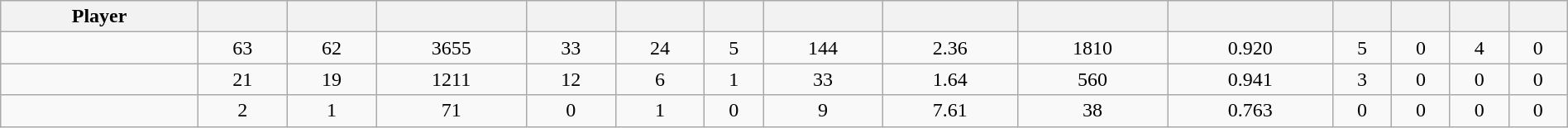<table class="wikitable sortable" style="width:100%; text-align:center;">
<tr>
<th>Player</th>
<th></th>
<th></th>
<th></th>
<th></th>
<th></th>
<th></th>
<th></th>
<th></th>
<th></th>
<th></th>
<th></th>
<th></th>
<th></th>
<th></th>
</tr>
<tr>
<td style=white-space:nowrap></td>
<td>63</td>
<td>62</td>
<td>3655</td>
<td>33</td>
<td>24</td>
<td>5</td>
<td>144</td>
<td>2.36</td>
<td>1810</td>
<td>0.920</td>
<td>5</td>
<td>0</td>
<td>4</td>
<td>0</td>
</tr>
<tr>
<td style=white-space:nowrap></td>
<td>21</td>
<td>19</td>
<td>1211</td>
<td>12</td>
<td>6</td>
<td>1</td>
<td>33</td>
<td>1.64</td>
<td>560</td>
<td>0.941</td>
<td>3</td>
<td>0</td>
<td>0</td>
<td>0</td>
</tr>
<tr>
<td style=white-space:nowrap></td>
<td>2</td>
<td>1</td>
<td>71</td>
<td>0</td>
<td>1</td>
<td>0</td>
<td>9</td>
<td>7.61</td>
<td>38</td>
<td>0.763</td>
<td>0</td>
<td>0</td>
<td>0</td>
<td>0</td>
</tr>
</table>
